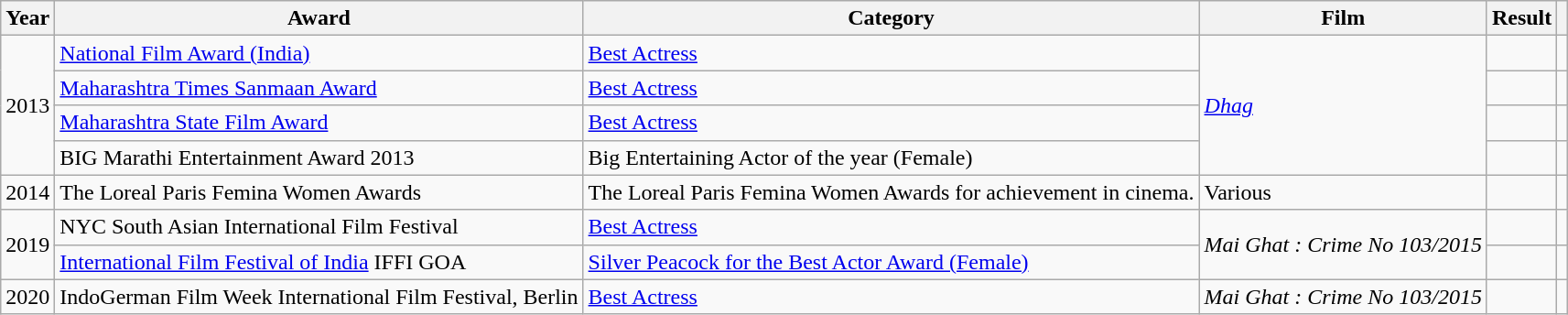<table class="wikitable sortable">
<tr>
<th>Year</th>
<th>Award</th>
<th>Category</th>
<th>Film</th>
<th>Result</th>
<th></th>
</tr>
<tr>
<td rowspan="4">2013</td>
<td><a href='#'>National Film Award (India)</a></td>
<td><a href='#'>Best Actress</a></td>
<td rowspan="4"><em><a href='#'>Dhag</a></em></td>
<td></td>
<td></td>
</tr>
<tr>
<td><a href='#'>Maharashtra Times Sanmaan Award</a></td>
<td><a href='#'>Best Actress</a></td>
<td></td>
<td></td>
</tr>
<tr>
<td><a href='#'>Maharashtra State Film Award</a></td>
<td><a href='#'>Best Actress</a></td>
<td></td>
<td></td>
</tr>
<tr>
<td BIG Marathi Entertainment Award 2013>BIG Marathi Entertainment Award 2013</td>
<td>Big Entertaining Actor of the year (Female)</td>
<td></td>
<td></td>
</tr>
<tr>
<td>2014</td>
<td>The Loreal Paris Femina Women Awards</td>
<td>The Loreal Paris Femina Women Awards for achievement in cinema.</td>
<td>Various</td>
<td></td>
<td></td>
</tr>
<tr>
<td rowspan="2">2019</td>
<td>NYC South Asian International Film Festival</td>
<td><a href='#'>Best Actress</a></td>
<td rowspan="2"><em>Mai Ghat : Crime No 103/2015</em></td>
<td></td>
<td></td>
</tr>
<tr>
<td><a href='#'>International Film Festival of India</a> IFFI GOA</td>
<td><a href='#'>Silver Peacock for the Best Actor Award (Female)</a></td>
<td></td>
<td></td>
</tr>
<tr>
<td>2020</td>
<td>IndoGerman Film Week International Film Festival, Berlin</td>
<td><a href='#'>Best Actress</a></td>
<td rowspan="2"><em>Mai Ghat : Crime No 103/2015</em></td>
<td></td>
<td><br></td>
</tr>
</table>
